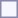<table style="border:1px solid #8888aa; background-color:#f7f8ff; padding:5px; font-size:95%; margin: 0px 12px 12px 0px;">
<tr bgcolor="#CCCCCC">
</tr>
</table>
